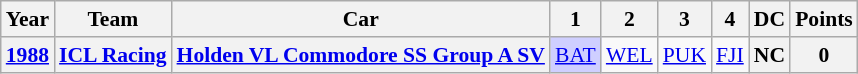<table class="wikitable" style="text-align:center; font-size:90%">
<tr>
<th>Year</th>
<th>Team</th>
<th>Car</th>
<th>1</th>
<th>2</th>
<th>3</th>
<th>4</th>
<th>DC</th>
<th>Points</th>
</tr>
<tr>
<th><a href='#'>1988</a></th>
<th> <a href='#'>ICL Racing</a></th>
<th><a href='#'>Holden VL Commodore SS Group A SV</a></th>
<td style="background:#cfcfff;"><a href='#'>BAT</a><br></td>
<td><a href='#'>WEL</a></td>
<td><a href='#'>PUK</a></td>
<td><a href='#'>FJI</a></td>
<th>NC</th>
<th>0</th>
</tr>
</table>
